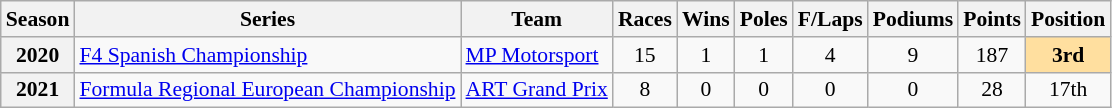<table class="wikitable" style="font-size: 90%; text-align:center">
<tr>
<th>Season</th>
<th>Series</th>
<th>Team</th>
<th>Races</th>
<th>Wins</th>
<th>Poles</th>
<th>F/Laps</th>
<th>Podiums</th>
<th>Points</th>
<th>Position</th>
</tr>
<tr>
<th>2020</th>
<td align=left><a href='#'>F4 Spanish Championship</a></td>
<td align=left><a href='#'>MP Motorsport</a></td>
<td>15</td>
<td>1</td>
<td>1</td>
<td>4</td>
<td>9</td>
<td>187</td>
<td style="background:#FFDF9F;"><strong>3rd</strong></td>
</tr>
<tr>
<th>2021</th>
<td align=left><a href='#'>Formula Regional European Championship</a></td>
<td align=left><a href='#'>ART Grand Prix</a></td>
<td>8</td>
<td>0</td>
<td>0</td>
<td>0</td>
<td>0</td>
<td>28</td>
<td>17th</td>
</tr>
</table>
